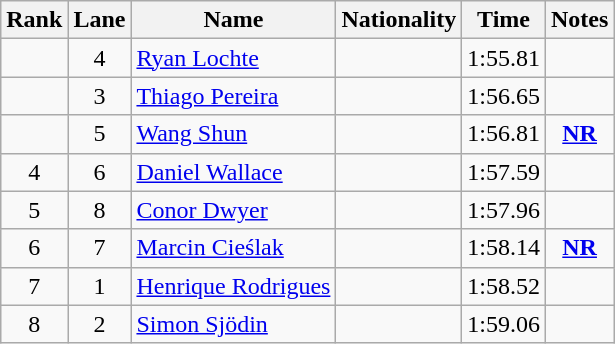<table class="wikitable sortable" style="text-align:center">
<tr>
<th>Rank</th>
<th>Lane</th>
<th>Name</th>
<th>Nationality</th>
<th>Time</th>
<th>Notes</th>
</tr>
<tr>
<td></td>
<td>4</td>
<td align=left><a href='#'>Ryan Lochte</a></td>
<td align=left></td>
<td>1:55.81</td>
<td></td>
</tr>
<tr>
<td></td>
<td>3</td>
<td align=left><a href='#'>Thiago Pereira</a></td>
<td align=left></td>
<td>1:56.65</td>
<td></td>
</tr>
<tr>
<td></td>
<td>5</td>
<td align=left><a href='#'>Wang Shun</a></td>
<td align=left></td>
<td>1:56.81</td>
<td><strong><a href='#'>NR</a></strong></td>
</tr>
<tr>
<td>4</td>
<td>6</td>
<td align=left><a href='#'>Daniel Wallace</a></td>
<td align=left></td>
<td>1:57.59</td>
<td></td>
</tr>
<tr>
<td>5</td>
<td>8</td>
<td align=left><a href='#'>Conor Dwyer</a></td>
<td align=left></td>
<td>1:57.96</td>
<td></td>
</tr>
<tr>
<td>6</td>
<td>7</td>
<td align=left><a href='#'>Marcin Cieślak</a></td>
<td align=left></td>
<td>1:58.14</td>
<td><strong><a href='#'>NR</a></strong></td>
</tr>
<tr>
<td>7</td>
<td>1</td>
<td align=left><a href='#'>Henrique Rodrigues</a></td>
<td align=left></td>
<td>1:58.52</td>
<td></td>
</tr>
<tr>
<td>8</td>
<td>2</td>
<td align=left><a href='#'>Simon Sjödin</a></td>
<td align=left></td>
<td>1:59.06</td>
<td></td>
</tr>
</table>
